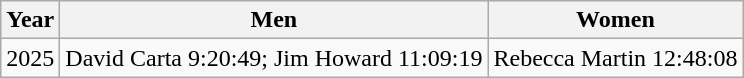<table class="wikitable">
<tr>
<th>Year</th>
<th>Men</th>
<th>Women</th>
</tr>
<tr>
<td>2025</td>
<td>David Carta 9:20:49; Jim Howard 11:09:19</td>
<td>Rebecca Martin 12:48:08</td>
</tr>
</table>
